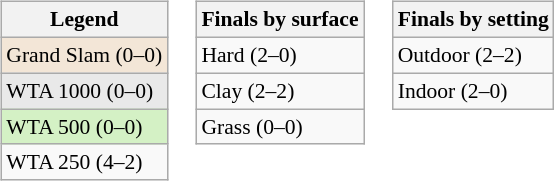<table>
<tr valign=top>
<td><br><table class=wikitable style="font-size:90%">
<tr>
<th>Legend</th>
</tr>
<tr style="background:#f3e6d7">
<td>Grand Slam (0–0)</td>
</tr>
<tr style="background:#e9e9e9">
<td>WTA 1000 (0–0)</td>
</tr>
<tr style="background:#d4f1c5">
<td>WTA 500 (0–0)</td>
</tr>
<tr>
<td>WTA 250 (4–2)</td>
</tr>
</table>
</td>
<td><br><table class=wikitable style="font-size:90%">
<tr>
<th>Finals by surface</th>
</tr>
<tr>
<td>Hard (2–0)</td>
</tr>
<tr>
<td>Clay (2–2)</td>
</tr>
<tr>
<td>Grass (0–0)</td>
</tr>
</table>
</td>
<td><br><table class=wikitable style="font-size:90%">
<tr>
<th>Finals by setting</th>
</tr>
<tr>
<td>Outdoor (2–2)</td>
</tr>
<tr>
<td>Indoor (2–0)</td>
</tr>
</table>
</td>
</tr>
</table>
